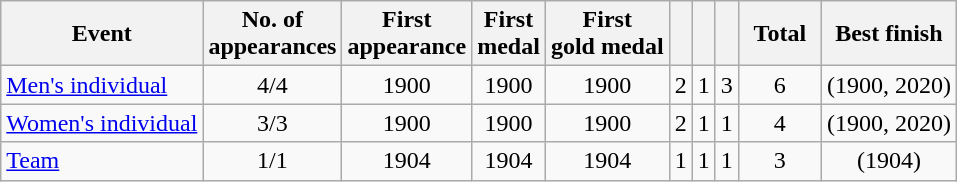<table class="wikitable sortable" style="text-align:center">
<tr>
<th>Event</th>
<th>No. of<br>appearances</th>
<th>First<br>appearance</th>
<th>First<br>medal</th>
<th>First<br>gold medal</th>
<th width:3em; font-weight:bold;"></th>
<th width:3em; font-weight:bold;"></th>
<th width:3em; font-weight:bold;"></th>
<th style="width:3em; font-weight:bold;">Total</th>
<th>Best finish</th>
</tr>
<tr>
<td align=left><a href='#'>Men's individual</a></td>
<td>4/4</td>
<td>1900</td>
<td>1900</td>
<td>1900</td>
<td>2</td>
<td>1</td>
<td>3</td>
<td>6</td>
<td> (1900, 2020)</td>
</tr>
<tr>
<td align=left><a href='#'>Women's individual</a></td>
<td>3/3</td>
<td>1900</td>
<td>1900</td>
<td>1900</td>
<td>2</td>
<td>1</td>
<td>1</td>
<td>4</td>
<td> (1900, 2020)</td>
</tr>
<tr>
<td align=left><a href='#'>Team</a></td>
<td>1/1</td>
<td>1904</td>
<td>1904</td>
<td>1904</td>
<td>1</td>
<td>1</td>
<td>1</td>
<td>3</td>
<td> (1904)</td>
</tr>
</table>
